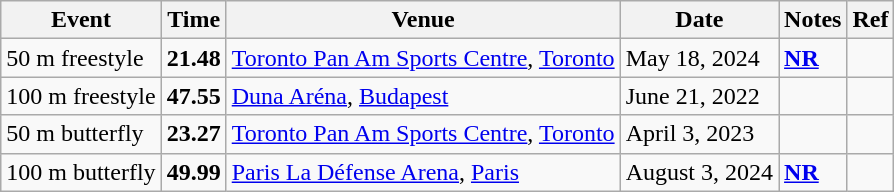<table class="wikitable">
<tr>
<th>Event</th>
<th>Time</th>
<th>Venue</th>
<th>Date</th>
<th>Notes</th>
<th>Ref</th>
</tr>
<tr>
<td>50 m freestyle</td>
<td><strong>21.48</strong></td>
<td><a href='#'>Toronto Pan Am Sports Centre</a>, <a href='#'>Toronto</a></td>
<td>May 18, 2024</td>
<td><strong><a href='#'>NR</a></strong></td>
<td></td>
</tr>
<tr>
<td>100 m freestyle</td>
<td><strong>47.55</strong></td>
<td><a href='#'>Duna Aréna</a>, <a href='#'>Budapest</a></td>
<td>June 21, 2022</td>
<td></td>
<td></td>
</tr>
<tr>
<td>50 m butterfly</td>
<td><strong>23.27</strong></td>
<td><a href='#'>Toronto Pan Am Sports Centre</a>, <a href='#'>Toronto</a></td>
<td>April 3, 2023</td>
<td></td>
<td></td>
</tr>
<tr>
<td>100 m butterfly</td>
<td><strong>49.99</strong></td>
<td><a href='#'>Paris La Défense Arena</a>, <a href='#'>Paris</a></td>
<td>August 3, 2024</td>
<td><strong><a href='#'>NR</a></strong></td>
</tr>
</table>
